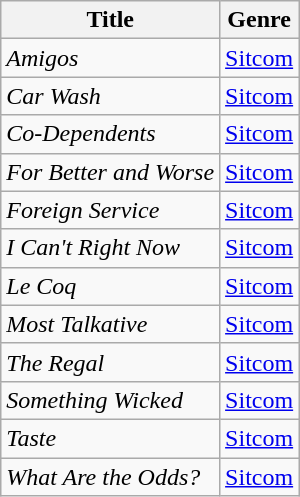<table class="wikitable sortable">
<tr>
<th>Title</th>
<th>Genre</th>
</tr>
<tr>
<td><em>Amigos</em></td>
<td><a href='#'>Sitcom</a></td>
</tr>
<tr>
<td><em>Car Wash</em></td>
<td><a href='#'>Sitcom</a></td>
</tr>
<tr>
<td><em>Co-Dependents</em></td>
<td><a href='#'>Sitcom</a></td>
</tr>
<tr>
<td><em>For Better and Worse</em></td>
<td><a href='#'>Sitcom</a></td>
</tr>
<tr>
<td><em>Foreign Service</em></td>
<td><a href='#'>Sitcom</a></td>
</tr>
<tr>
<td><em>I Can't Right Now</em></td>
<td><a href='#'>Sitcom</a></td>
</tr>
<tr>
<td><em>Le Coq</em></td>
<td><a href='#'>Sitcom</a></td>
</tr>
<tr>
<td><em>Most Talkative</em></td>
<td><a href='#'>Sitcom</a></td>
</tr>
<tr>
<td><em>The Regal</em></td>
<td><a href='#'>Sitcom</a></td>
</tr>
<tr>
<td><em>Something Wicked</em></td>
<td><a href='#'>Sitcom</a></td>
</tr>
<tr>
<td><em>Taste</em></td>
<td><a href='#'>Sitcom</a></td>
</tr>
<tr>
<td><em>What Are the Odds?</em></td>
<td><a href='#'>Sitcom</a></td>
</tr>
</table>
